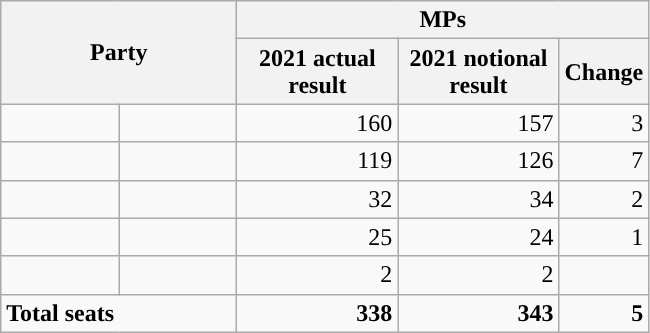<table class="wikitable" style=text-align:right;>
<tr>
<th colspan="2" rowspan="2" class=unsortable style="text-align: center; vertical-align: middle; width: 150px;">Party</th>
<th colspan="3" style="vertical-align: top;">MPs</th>
</tr>
<tr>
<th data-sort-type=number style="width: 100px;">2021 actual result</th>
<th data-sort-type=number style="width: 100px;">2021 notional result</th>
<th data-sort-type=number style="width: 50px;">Change</th>
</tr>
<tr>
<td style="background:"></td>
<td style="text-align:left"></td>
<td>160</td>
<td>157</td>
<td> 3</td>
</tr>
<tr>
<td style="background:"></td>
<td style="text-align:left"></td>
<td>119</td>
<td>126</td>
<td> 7</td>
</tr>
<tr>
<td style="background:"></td>
<td style="text-align:left"></td>
<td>32</td>
<td>34</td>
<td> 2</td>
</tr>
<tr>
<td style="background:"></td>
<td style="text-align:left"></td>
<td>25</td>
<td>24</td>
<td> 1</td>
</tr>
<tr>
<td style="background:"></td>
<td style="text-align:left"></td>
<td>2</td>
<td>2</td>
<td></td>
</tr>
<tr>
<td style="text-align: left;" colspan="2"><strong>Total seats</strong></td>
<td><strong>338</strong></td>
<td><strong>343</strong></td>
<td><strong>5</strong> </td>
</tr>
</table>
